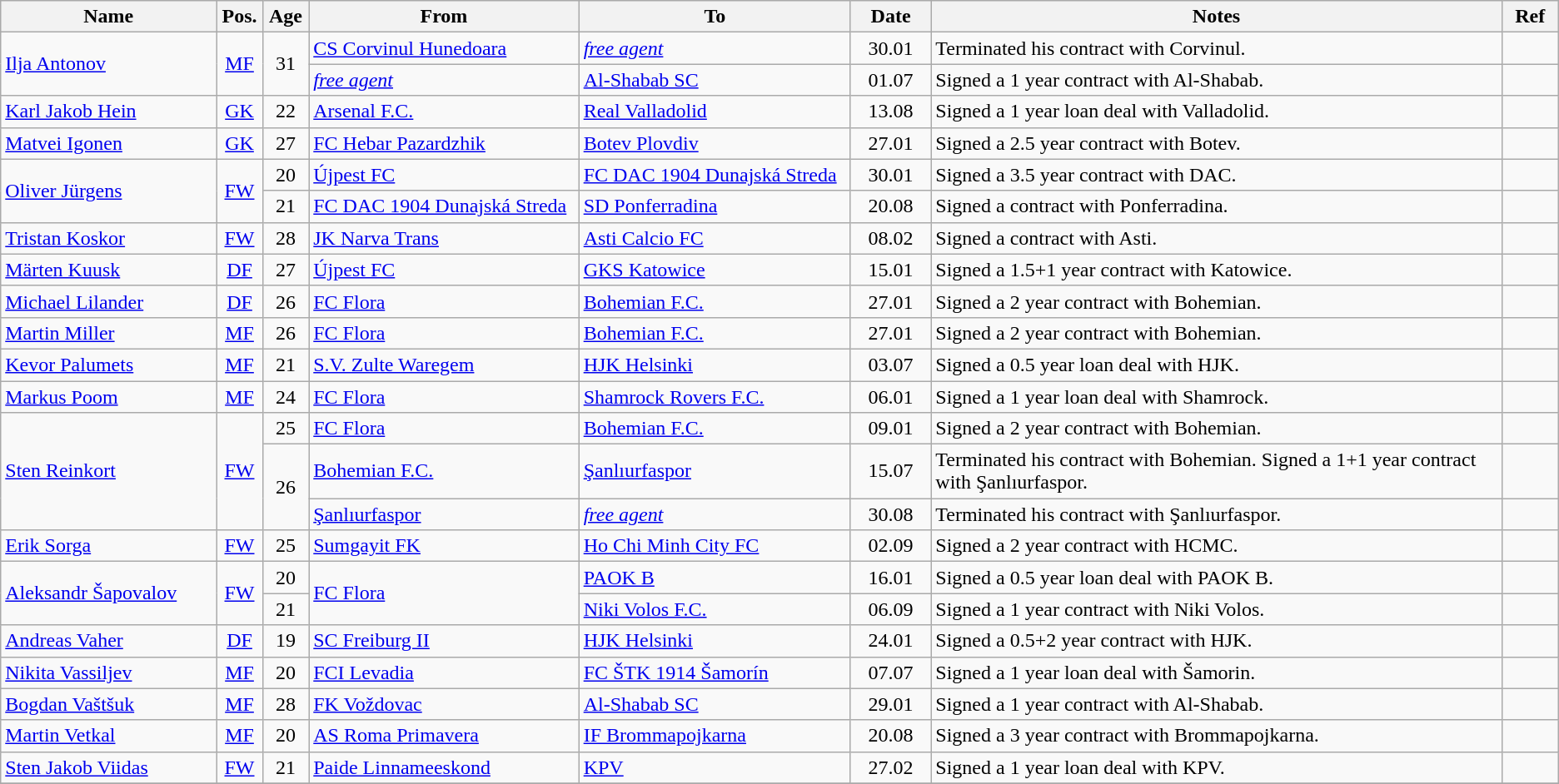<table class="wikitable collapsed">
<tr>
<th width = 180px>Name</th>
<th width = 30px>Pos.</th>
<th width = 30px>Age</th>
<th width = 225px>From</th>
<th width = 225px>To</th>
<th width = 60px>Date</th>
<th width = 500px>Notes</th>
<th width = 40px>Ref</th>
</tr>
<tr>
<td rowspan=2><a href='#'>Ilja Antonov</a></td>
<td rowspan=2 align=center><a href='#'>MF</a></td>
<td rowspan=2 align=center>31</td>
<td> <a href='#'>CS Corvinul Hunedoara</a></td>
<td><em><a href='#'>free agent</a></em></td>
<td align=center>30.01</td>
<td>Terminated his contract with Corvinul.</td>
<td align=center></td>
</tr>
<tr>
<td><em><a href='#'>free agent</a></em></td>
<td> <a href='#'>Al-Shabab SC</a></td>
<td align=center>01.07</td>
<td>Signed a 1 year contract with Al-Shabab.</td>
<td align=center></td>
</tr>
<tr>
<td><a href='#'>Karl Jakob Hein</a></td>
<td align=center><a href='#'>GK</a></td>
<td align=center>22</td>
<td> <a href='#'>Arsenal F.C.</a></td>
<td> <a href='#'>Real Valladolid</a></td>
<td align=center>13.08</td>
<td>Signed a 1 year loan deal with Valladolid.</td>
<td align=center></td>
</tr>
<tr>
<td><a href='#'>Matvei Igonen</a></td>
<td align=center><a href='#'>GK</a></td>
<td align=center>27</td>
<td> <a href='#'>FC Hebar Pazardzhik</a></td>
<td> <a href='#'>Botev Plovdiv</a></td>
<td align=center>27.01</td>
<td>Signed a 2.5 year contract with Botev.</td>
<td align=center></td>
</tr>
<tr>
<td rowspan=2><a href='#'>Oliver Jürgens</a></td>
<td rowspan=2 align=center><a href='#'>FW</a></td>
<td align=center>20</td>
<td> <a href='#'>Újpest FC</a></td>
<td> <a href='#'>FC DAC 1904 Dunajská Streda</a></td>
<td align=center>30.01</td>
<td>Signed a 3.5 year contract with DAC.</td>
<td align=center></td>
</tr>
<tr>
<td align=center>21</td>
<td> <a href='#'>FC DAC 1904 Dunajská Streda</a></td>
<td> <a href='#'>SD Ponferradina</a></td>
<td align=center>20.08</td>
<td>Signed a contract with Ponferradina.</td>
<td align=center></td>
</tr>
<tr>
<td><a href='#'>Tristan Koskor</a></td>
<td align=center><a href='#'>FW</a></td>
<td align=center>28</td>
<td><a href='#'>JK Narva Trans</a></td>
<td> <a href='#'>Asti Calcio FC</a></td>
<td align=center>08.02</td>
<td>Signed a contract with Asti.</td>
<td align=center></td>
</tr>
<tr>
<td><a href='#'>Märten Kuusk</a></td>
<td align=center><a href='#'>DF</a></td>
<td align=center>27</td>
<td> <a href='#'>Újpest FC</a></td>
<td> <a href='#'>GKS Katowice</a></td>
<td align=center>15.01</td>
<td>Signed a 1.5+1 year contract with Katowice.</td>
<td align=center></td>
</tr>
<tr>
<td><a href='#'>Michael Lilander</a></td>
<td align=center><a href='#'>DF</a></td>
<td align=center>26</td>
<td><a href='#'>FC Flora</a></td>
<td> <a href='#'>Bohemian F.C.</a></td>
<td align=center>27.01</td>
<td>Signed a 2 year contract with Bohemian.</td>
<td align=center></td>
</tr>
<tr>
<td><a href='#'>Martin Miller</a></td>
<td align=center><a href='#'>MF</a></td>
<td align=center>26</td>
<td><a href='#'>FC Flora</a></td>
<td> <a href='#'>Bohemian F.C.</a></td>
<td align=center>27.01</td>
<td>Signed a 2 year contract with Bohemian.</td>
<td align=center></td>
</tr>
<tr>
<td><a href='#'>Kevor Palumets</a></td>
<td align=center><a href='#'>MF</a></td>
<td align=center>21</td>
<td> <a href='#'>S.V. Zulte Waregem</a></td>
<td> <a href='#'>HJK Helsinki</a></td>
<td align=center>03.07</td>
<td>Signed a 0.5 year loan deal with HJK.</td>
<td align=center></td>
</tr>
<tr>
<td><a href='#'>Markus Poom</a></td>
<td align=center><a href='#'>MF</a></td>
<td align=center>24</td>
<td><a href='#'>FC Flora</a></td>
<td> <a href='#'>Shamrock Rovers F.C.</a></td>
<td align=center>06.01</td>
<td>Signed a 1 year loan deal with Shamrock.</td>
<td align=center></td>
</tr>
<tr>
<td rowspan=3><a href='#'>Sten Reinkort</a></td>
<td rowspan=3 align=center><a href='#'>FW</a></td>
<td align=center>25</td>
<td><a href='#'>FC Flora</a></td>
<td> <a href='#'>Bohemian F.C.</a></td>
<td align=center>09.01</td>
<td>Signed a 2 year contract with Bohemian.</td>
<td align=center></td>
</tr>
<tr>
<td rowspan=2 align=center>26</td>
<td> <a href='#'>Bohemian F.C.</a></td>
<td> <a href='#'>Şanlıurfaspor</a></td>
<td align=center>15.07</td>
<td>Terminated his contract with Bohemian. Signed a 1+1 year contract with Şanlıurfaspor.</td>
<td align=center></td>
</tr>
<tr>
<td> <a href='#'>Şanlıurfaspor</a></td>
<td><em><a href='#'>free agent</a></em></td>
<td align=center>30.08</td>
<td>Terminated his contract with Şanlıurfaspor.</td>
<td align=center></td>
</tr>
<tr>
<td><a href='#'>Erik Sorga</a></td>
<td align=center><a href='#'>FW</a></td>
<td align=center>25</td>
<td> <a href='#'>Sumgayit FK</a></td>
<td> <a href='#'>Ho Chi Minh City FC</a></td>
<td align=center>02.09</td>
<td>Signed a 2 year contract with HCMC.</td>
<td align=center></td>
</tr>
<tr>
<td rowspan=2><a href='#'>Aleksandr Šapovalov</a></td>
<td rowspan=2 align=center><a href='#'>FW</a></td>
<td align=center>20</td>
<td rowspan=2><a href='#'>FC Flora</a></td>
<td> <a href='#'>PAOK B</a></td>
<td align=center>16.01</td>
<td>Signed a 0.5 year loan deal with PAOK B.</td>
<td align=center></td>
</tr>
<tr>
<td align=center>21</td>
<td> <a href='#'>Niki Volos F.C.</a></td>
<td align=center>06.09</td>
<td>Signed a 1 year contract with Niki Volos.</td>
<td align=center></td>
</tr>
<tr>
<td><a href='#'>Andreas Vaher</a></td>
<td align=center><a href='#'>DF</a></td>
<td align=center>19</td>
<td> <a href='#'>SC Freiburg II</a></td>
<td> <a href='#'>HJK Helsinki</a></td>
<td align=center>24.01</td>
<td>Signed a 0.5+2 year contract with HJK.</td>
<td align=center></td>
</tr>
<tr>
<td><a href='#'>Nikita Vassiljev</a></td>
<td align=center><a href='#'>MF</a></td>
<td align=center>20</td>
<td><a href='#'>FCI Levadia</a></td>
<td> <a href='#'>FC ŠTK 1914 Šamorín</a></td>
<td align=center>07.07</td>
<td>Signed a 1 year loan deal with Šamorin.</td>
<td align=center></td>
</tr>
<tr>
<td><a href='#'>Bogdan Vaštšuk</a></td>
<td align=center><a href='#'>MF</a></td>
<td align=center>28</td>
<td> <a href='#'>FK Voždovac</a></td>
<td> <a href='#'>Al-Shabab SC</a></td>
<td align=center>29.01</td>
<td>Signed a 1 year contract with Al-Shabab.</td>
<td align=center></td>
</tr>
<tr>
<td><a href='#'>Martin Vetkal</a></td>
<td align=center><a href='#'>MF</a></td>
<td align=center>20</td>
<td> <a href='#'>AS Roma Primavera</a></td>
<td> <a href='#'>IF Brommapojkarna</a></td>
<td align=center>20.08</td>
<td>Signed a 3 year contract with Brommapojkarna.</td>
<td align=center></td>
</tr>
<tr>
<td><a href='#'>Sten Jakob Viidas</a></td>
<td align=center><a href='#'>FW</a></td>
<td align=center>21</td>
<td><a href='#'>Paide Linnameeskond</a></td>
<td> <a href='#'>KPV</a></td>
<td align=center>27.02</td>
<td>Signed a 1 year loan deal with KPV.</td>
<td align=center></td>
</tr>
<tr>
</tr>
</table>
